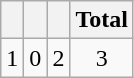<table class="wikitable">
<tr>
<th></th>
<th></th>
<th></th>
<th>Total</th>
</tr>
<tr style="text-align:center;">
<td>1</td>
<td>0</td>
<td>2</td>
<td>3</td>
</tr>
</table>
